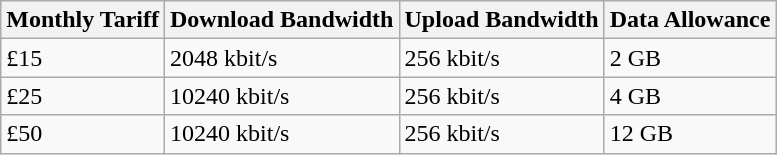<table class="wikitable">
<tr>
<th>Monthly Tariff</th>
<th>Download Bandwidth</th>
<th>Upload Bandwidth</th>
<th>Data Allowance</th>
</tr>
<tr>
<td>£15</td>
<td>2048 kbit/s</td>
<td>256 kbit/s</td>
<td>2 GB</td>
</tr>
<tr>
<td>£25</td>
<td>10240 kbit/s</td>
<td>256 kbit/s</td>
<td>4 GB</td>
</tr>
<tr>
<td>£50</td>
<td>10240 kbit/s</td>
<td>256 kbit/s</td>
<td>12 GB</td>
</tr>
</table>
